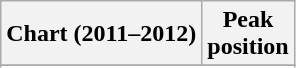<table class="wikitable sortable">
<tr>
<th align="left">Chart (2011–2012)</th>
<th align="center">Peak<br>position</th>
</tr>
<tr>
</tr>
<tr>
</tr>
<tr>
</tr>
</table>
